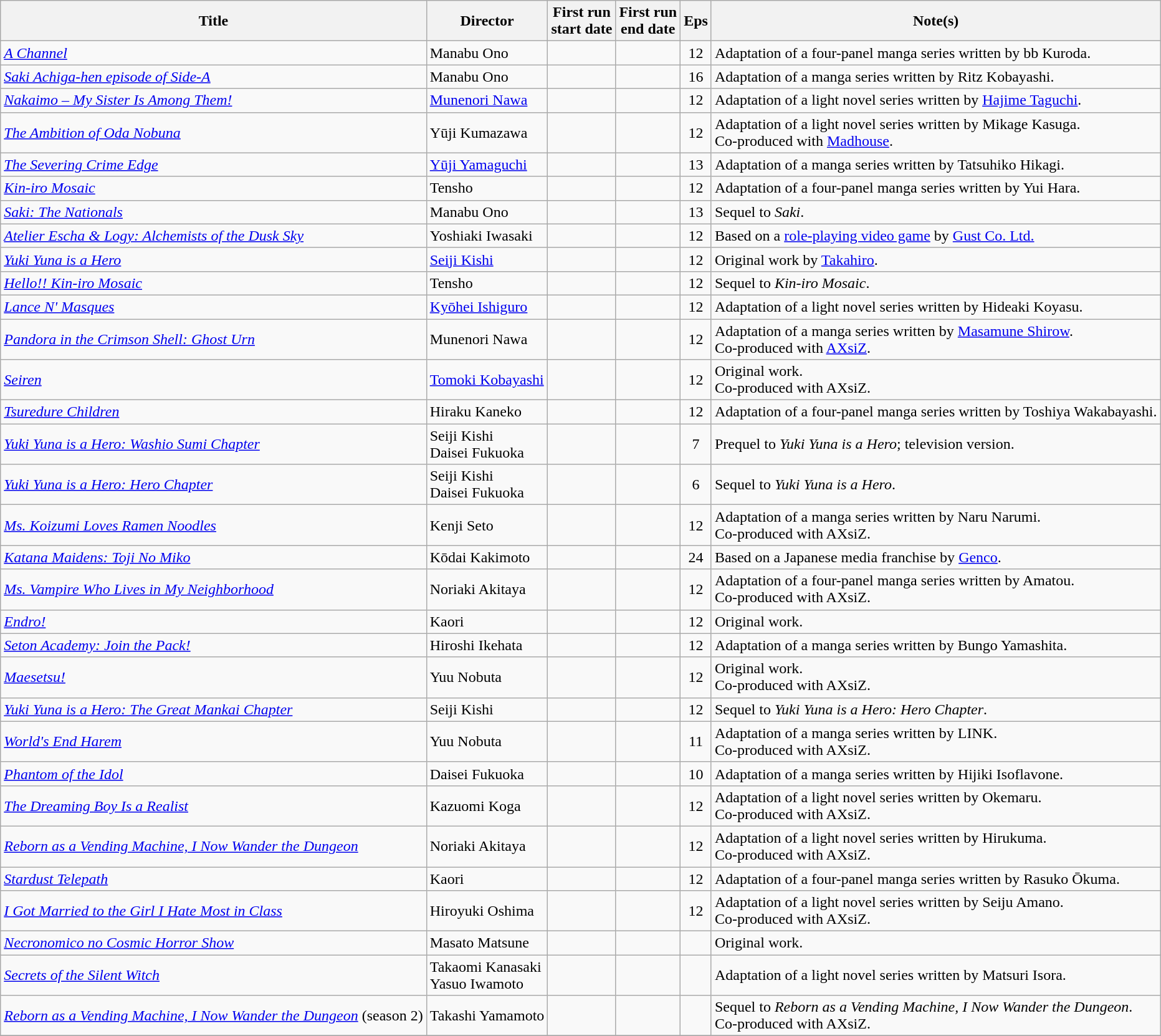<table class="wikitable sortable">
<tr>
<th scope="col">Title</th>
<th scope="col">Director</th>
<th scope="col">First run<br>start date</th>
<th scope="col">First run<br>end date</th>
<th scope="col" class="unsortable">Eps</th>
<th scope="col" class="unsortable">Note(s)</th>
</tr>
<tr>
<td><em><a href='#'>A Channel</a></em></td>
<td>Manabu Ono</td>
<td></td>
<td></td>
<td style="text-align:center">12</td>
<td>Adaptation of a four-panel manga series written by bb Kuroda.</td>
</tr>
<tr>
<td><em><a href='#'>Saki Achiga-hen episode of Side-A</a></em></td>
<td>Manabu Ono</td>
<td></td>
<td></td>
<td style="text-align:center">16</td>
<td>Adaptation of a manga series written by Ritz Kobayashi.</td>
</tr>
<tr>
<td><em><a href='#'>Nakaimo – My Sister Is Among Them!</a></em></td>
<td><a href='#'>Munenori Nawa</a></td>
<td></td>
<td></td>
<td style="text-align:center">12</td>
<td>Adaptation of a light novel series written by <a href='#'>Hajime Taguchi</a>.</td>
</tr>
<tr>
<td><em><a href='#'>The Ambition of Oda Nobuna</a></em></td>
<td>Yūji Kumazawa</td>
<td></td>
<td></td>
<td style="text-align:center">12</td>
<td>Adaptation of a light novel series written by 	Mikage Kasuga.<br>Co-produced with <a href='#'>Madhouse</a>.</td>
</tr>
<tr>
<td><em><a href='#'>The Severing Crime Edge</a></em></td>
<td><a href='#'>Yūji Yamaguchi</a></td>
<td></td>
<td></td>
<td style="text-align:center">13</td>
<td>Adaptation of a manga series written by Tatsuhiko Hikagi.</td>
</tr>
<tr>
<td><em><a href='#'>Kin-iro Mosaic</a></em></td>
<td>Tensho</td>
<td></td>
<td></td>
<td style="text-align:center">12</td>
<td>Adaptation of a four-panel manga series written by Yui Hara.</td>
</tr>
<tr>
<td><em><a href='#'>Saki: The Nationals</a></em></td>
<td>Manabu Ono</td>
<td></td>
<td></td>
<td style="text-align:center">13</td>
<td>Sequel to <em>Saki</em>.</td>
</tr>
<tr>
<td><em><a href='#'>Atelier Escha & Logy: Alchemists of the Dusk Sky</a></em></td>
<td>Yoshiaki Iwasaki</td>
<td></td>
<td></td>
<td style="text-align:center">12</td>
<td>Based on a <a href='#'>role-playing video game</a> by <a href='#'>Gust Co. Ltd.</a></td>
</tr>
<tr>
<td><em><a href='#'>Yuki Yuna is a Hero</a></em></td>
<td><a href='#'>Seiji Kishi</a></td>
<td></td>
<td></td>
<td style="text-align:center">12</td>
<td>Original work by <a href='#'>Takahiro</a>.</td>
</tr>
<tr>
<td><em><a href='#'>Hello!! Kin-iro Mosaic</a></em></td>
<td>Tensho</td>
<td></td>
<td></td>
<td style="text-align:center">12</td>
<td>Sequel to <em>Kin-iro Mosaic</em>.</td>
</tr>
<tr>
<td><em><a href='#'>Lance N' Masques</a></em></td>
<td><a href='#'>Kyōhei Ishiguro</a></td>
<td></td>
<td></td>
<td style="text-align:center">12</td>
<td>Adaptation of a light novel series written by Hideaki Koyasu.</td>
</tr>
<tr>
<td><em><a href='#'>Pandora in the Crimson Shell: Ghost Urn</a></em></td>
<td>Munenori Nawa</td>
<td></td>
<td></td>
<td style="text-align:center">12</td>
<td>Adaptation of a manga series written by <a href='#'>Masamune Shirow</a>.<br>Co-produced with <a href='#'>AXsiZ</a>.</td>
</tr>
<tr>
<td><em><a href='#'>Seiren</a></em></td>
<td><a href='#'>Tomoki Kobayashi</a></td>
<td></td>
<td></td>
<td style="text-align:center">12</td>
<td>Original work.<br>Co-produced with AXsiZ.</td>
</tr>
<tr>
<td><em><a href='#'>Tsuredure Children</a></em></td>
<td>Hiraku Kaneko</td>
<td></td>
<td></td>
<td style="text-align:center">12</td>
<td>Adaptation of a four-panel manga series written by Toshiya Wakabayashi.</td>
</tr>
<tr>
<td><em><a href='#'>Yuki Yuna is a Hero: Washio Sumi Chapter</a></em></td>
<td>Seiji Kishi<br>Daisei Fukuoka</td>
<td></td>
<td></td>
<td style="text-align:center">7</td>
<td>Prequel to <em>Yuki Yuna is a Hero</em>; television version.</td>
</tr>
<tr>
<td><em><a href='#'>Yuki Yuna is a Hero: Hero Chapter</a></em></td>
<td>Seiji Kishi<br>Daisei Fukuoka</td>
<td></td>
<td></td>
<td style="text-align:center">6</td>
<td>Sequel to <em>Yuki Yuna is a Hero</em>.</td>
</tr>
<tr>
<td><em><a href='#'>Ms. Koizumi Loves Ramen Noodles</a></em></td>
<td>Kenji Seto</td>
<td></td>
<td></td>
<td style="text-align:center">12</td>
<td>Adaptation of a manga series written by Naru Narumi.<br>Co-produced with AXsiZ.</td>
</tr>
<tr>
<td><em><a href='#'>Katana Maidens: Toji No Miko</a></em></td>
<td>Kōdai Kakimoto</td>
<td></td>
<td></td>
<td style="text-align:center">24</td>
<td>Based on a Japanese media franchise by <a href='#'>Genco</a>.</td>
</tr>
<tr>
<td><em><a href='#'>Ms. Vampire Who Lives in My Neighborhood</a></em></td>
<td>Noriaki Akitaya</td>
<td></td>
<td></td>
<td style="text-align:center">12</td>
<td>Adaptation of a four-panel manga series written by Amatou.<br>Co-produced with AXsiZ.</td>
</tr>
<tr>
<td><em><a href='#'>Endro!</a></em></td>
<td>Kaori</td>
<td></td>
<td></td>
<td style="text-align:center">12</td>
<td>Original work.</td>
</tr>
<tr>
<td><em><a href='#'>Seton Academy: Join the Pack!</a></em></td>
<td>Hiroshi Ikehata</td>
<td></td>
<td></td>
<td style="text-align:center">12</td>
<td>Adaptation of a manga series written by Bungo Yamashita.</td>
</tr>
<tr>
<td><em><a href='#'>Maesetsu!</a></em></td>
<td>Yuu Nobuta</td>
<td></td>
<td></td>
<td style="text-align:center">12</td>
<td>Original work.<br>Co-produced with AXsiZ.</td>
</tr>
<tr>
<td><em><a href='#'>Yuki Yuna is a Hero: The Great Mankai Chapter</a></em></td>
<td>Seiji Kishi</td>
<td></td>
<td></td>
<td style="text-align:center">12</td>
<td>Sequel to <em>Yuki Yuna is a Hero: Hero Chapter</em>.</td>
</tr>
<tr>
<td><em><a href='#'>World's End Harem</a></em></td>
<td>Yuu Nobuta</td>
<td></td>
<td></td>
<td style="text-align:center">11</td>
<td>Adaptation of a manga series written by LINK.<br>Co-produced with AXsiZ.</td>
</tr>
<tr>
<td><em><a href='#'>Phantom of the Idol</a></em></td>
<td>Daisei Fukuoka</td>
<td></td>
<td></td>
<td style="text-align:center">10</td>
<td>Adaptation of a manga series written by Hijiki Isoflavone.</td>
</tr>
<tr>
<td><em><a href='#'>The Dreaming Boy Is a Realist</a></em></td>
<td>Kazuomi Koga</td>
<td></td>
<td></td>
<td style="text-align:center">12</td>
<td>Adaptation of a light novel series written by Okemaru.<br>Co-produced with AXsiZ.</td>
</tr>
<tr>
<td><em><a href='#'>Reborn as a Vending Machine, I Now Wander the Dungeon</a></em></td>
<td>Noriaki Akitaya</td>
<td></td>
<td></td>
<td style="text-align:center">12</td>
<td>Adaptation of a light novel series written by Hirukuma.<br>Co-produced with AXsiZ.</td>
</tr>
<tr>
<td><em><a href='#'>Stardust Telepath</a></em></td>
<td>Kaori</td>
<td></td>
<td></td>
<td style="text-align:center">12</td>
<td>Adaptation of a four-panel manga series written by Rasuko Ōkuma.</td>
</tr>
<tr>
<td><em><a href='#'>I Got Married to the Girl I Hate Most in Class</a></em></td>
<td>Hiroyuki Oshima</td>
<td></td>
<td></td>
<td style="text-align:center">12</td>
<td>Adaptation of a light novel series written by Seiju Amano.<br>Co-produced with AXsiZ.</td>
</tr>
<tr>
<td><em><a href='#'>Necronomico no Cosmic Horror Show</a></em></td>
<td>Masato Matsune</td>
<td></td>
<td></td>
<td style="text-align:center"></td>
<td>Original work.</td>
</tr>
<tr>
<td><em><a href='#'>Secrets of the Silent Witch</a></em></td>
<td>Takaomi Kanasaki<br>Yasuo Iwamoto</td>
<td></td>
<td></td>
<td style="text-align:center"></td>
<td>Adaptation of a light novel series written by Matsuri Isora.</td>
</tr>
<tr>
<td><em><a href='#'>Reborn as a Vending Machine, I Now Wander the Dungeon</a></em> (season 2)</td>
<td>Takashi Yamamoto</td>
<td></td>
<td></td>
<td style="text-align:center"></td>
<td>Sequel to <em>Reborn as a Vending Machine, I Now Wander the Dungeon</em>.<br>Co-produced with AXsiZ.</td>
</tr>
<tr>
</tr>
</table>
